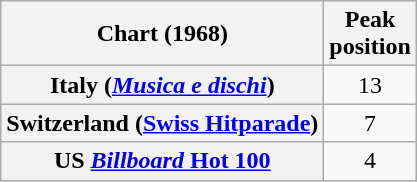<table class="wikitable plainrowheaders" style="text-align:center">
<tr>
<th scope="col">Chart (1968)</th>
<th scope="col">Peak<br>position</th>
</tr>
<tr>
<th scope="row">Italy (<em><a href='#'>Musica e dischi</a></em>)</th>
<td>13</td>
</tr>
<tr>
<th scope="row">Switzerland (<a href='#'>Swiss Hitparade</a>)</th>
<td>7</td>
</tr>
<tr>
<th scope="row">US <a href='#'><em>Billboard</em> Hot 100</a></th>
<td>4</td>
</tr>
</table>
